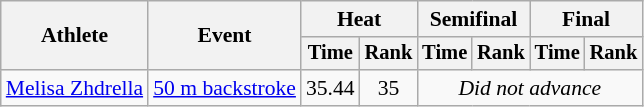<table class=wikitable style="font-size:90%">
<tr>
<th rowspan=2>Athlete</th>
<th rowspan=2>Event</th>
<th colspan="2">Heat</th>
<th colspan="2">Semifinal</th>
<th colspan="2">Final</th>
</tr>
<tr style="font-size:95%">
<th>Time</th>
<th>Rank</th>
<th>Time</th>
<th>Rank</th>
<th>Time</th>
<th>Rank</th>
</tr>
<tr align=center>
<td align=left><a href='#'>Melisa Zhdrella</a></td>
<td align=left><a href='#'>50 m backstroke</a></td>
<td>35.44</td>
<td>35</td>
<td Colspan=4><em>Did not advance</em></td>
</tr>
</table>
